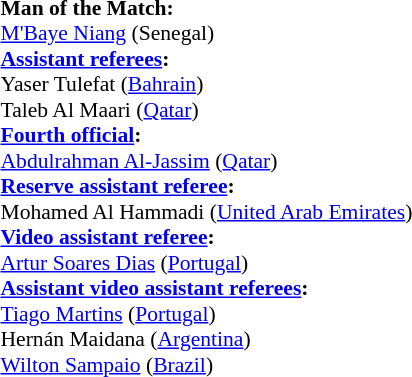<table style="width:100%; font-size:90%;">
<tr>
<td><br><strong>Man of the Match:</strong>
<br><a href='#'>M'Baye Niang</a> (Senegal)<br><strong><a href='#'>Assistant referees</a>:</strong>
<br>Yaser Tulefat (<a href='#'>Bahrain</a>)
<br>Taleb Al Maari (<a href='#'>Qatar</a>)
<br><strong><a href='#'>Fourth official</a>:</strong>
<br><a href='#'>Abdulrahman Al-Jassim</a> (<a href='#'>Qatar</a>)
<br><strong><a href='#'>Reserve assistant referee</a>:</strong>
<br>Mohamed Al Hammadi (<a href='#'>United Arab Emirates</a>)
<br><strong><a href='#'>Video assistant referee</a>:</strong>
<br><a href='#'>Artur Soares Dias</a> (<a href='#'>Portugal</a>)
<br><strong><a href='#'>Assistant video assistant referees</a>:</strong>
<br><a href='#'>Tiago Martins</a> (<a href='#'>Portugal</a>)
<br>Hernán Maidana (<a href='#'>Argentina</a>)
<br><a href='#'>Wilton Sampaio</a> (<a href='#'>Brazil</a>)</td>
</tr>
</table>
